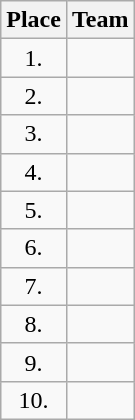<table class="wikitable" style="text-align: center;">
<tr>
<th>Place</th>
<th>Team</th>
</tr>
<tr>
<td>1.</td>
<td style="text-align:left;"></td>
</tr>
<tr>
<td>2.</td>
<td style="text-align:left;"></td>
</tr>
<tr>
<td>3.</td>
<td style="text-align:left;"></td>
</tr>
<tr>
<td>4.</td>
<td style="text-align:left;"></td>
</tr>
<tr>
<td>5.</td>
<td style="text-align:left;"></td>
</tr>
<tr>
<td>6.</td>
<td style="text-align:left;"></td>
</tr>
<tr>
<td>7.</td>
<td style="text-align:left;"></td>
</tr>
<tr>
<td>8.</td>
<td style="text-align:left;"></td>
</tr>
<tr>
<td>9.</td>
<td style="text-align:left;"></td>
</tr>
<tr>
<td>10.</td>
<td style="text-align:left;"></td>
</tr>
</table>
